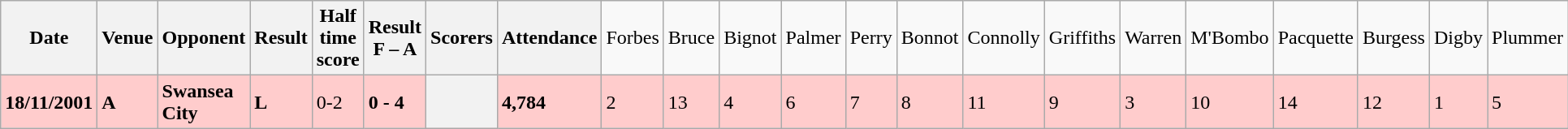<table class="wikitable">
<tr>
<th><strong>Date</strong></th>
<th><strong>Venue</strong></th>
<th><strong>Opponent</strong></th>
<th><strong>Result</strong></th>
<th><strong>Half time score</strong></th>
<th><strong>Result</strong><br><strong>F – A</strong></th>
<th><strong>Scorers</strong></th>
<th><strong>Attendance</strong></th>
<td>Forbes</td>
<td>Bruce</td>
<td>Bignot</td>
<td>Palmer</td>
<td>Perry</td>
<td>Bonnot</td>
<td>Connolly</td>
<td>Griffiths</td>
<td>Warren</td>
<td>M'Bombo</td>
<td>Pacquette</td>
<td>Burgess</td>
<td>Digby</td>
<td>Plummer</td>
</tr>
<tr style="background: #FFCCCC;">
<td><strong>18/11/2001</strong></td>
<td><strong>A</strong></td>
<td><strong>Swansea City</strong></td>
<td><strong>L</strong></td>
<td>0-2</td>
<td><strong>0 - 4</strong></td>
<th></th>
<td><strong>4,784</strong></td>
<td>2</td>
<td>13</td>
<td>4</td>
<td>6</td>
<td>7</td>
<td>8</td>
<td>11</td>
<td>9</td>
<td>3</td>
<td>10</td>
<td>14</td>
<td>12</td>
<td>1</td>
<td>5</td>
</tr>
</table>
